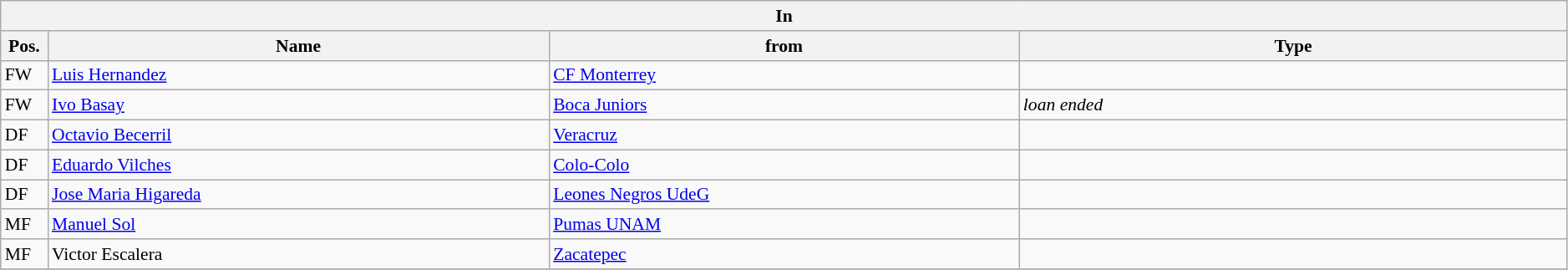<table class="wikitable" style="font-size:90%;width:99%;">
<tr>
<th colspan="4">In</th>
</tr>
<tr>
<th width=3%>Pos.</th>
<th width=32%>Name</th>
<th width=30%>from</th>
<th width=35%>Type</th>
</tr>
<tr>
<td>FW</td>
<td><a href='#'>Luis Hernandez</a></td>
<td><a href='#'>CF Monterrey</a></td>
<td></td>
</tr>
<tr>
<td>FW</td>
<td><a href='#'>Ivo Basay</a></td>
<td><a href='#'>Boca Juniors</a></td>
<td><em>loan ended</em></td>
</tr>
<tr>
<td>DF</td>
<td><a href='#'>Octavio Becerril</a></td>
<td><a href='#'>Veracruz</a></td>
<td></td>
</tr>
<tr>
<td>DF</td>
<td><a href='#'>Eduardo Vilches</a></td>
<td><a href='#'>Colo-Colo</a></td>
<td></td>
</tr>
<tr>
<td>DF</td>
<td><a href='#'>Jose Maria Higareda</a></td>
<td><a href='#'>Leones Negros UdeG</a></td>
<td></td>
</tr>
<tr>
<td>MF</td>
<td><a href='#'>Manuel Sol</a></td>
<td><a href='#'>Pumas UNAM</a></td>
<td></td>
</tr>
<tr>
<td>MF</td>
<td>Victor Escalera</td>
<td><a href='#'>Zacatepec</a></td>
<td></td>
</tr>
<tr>
</tr>
</table>
